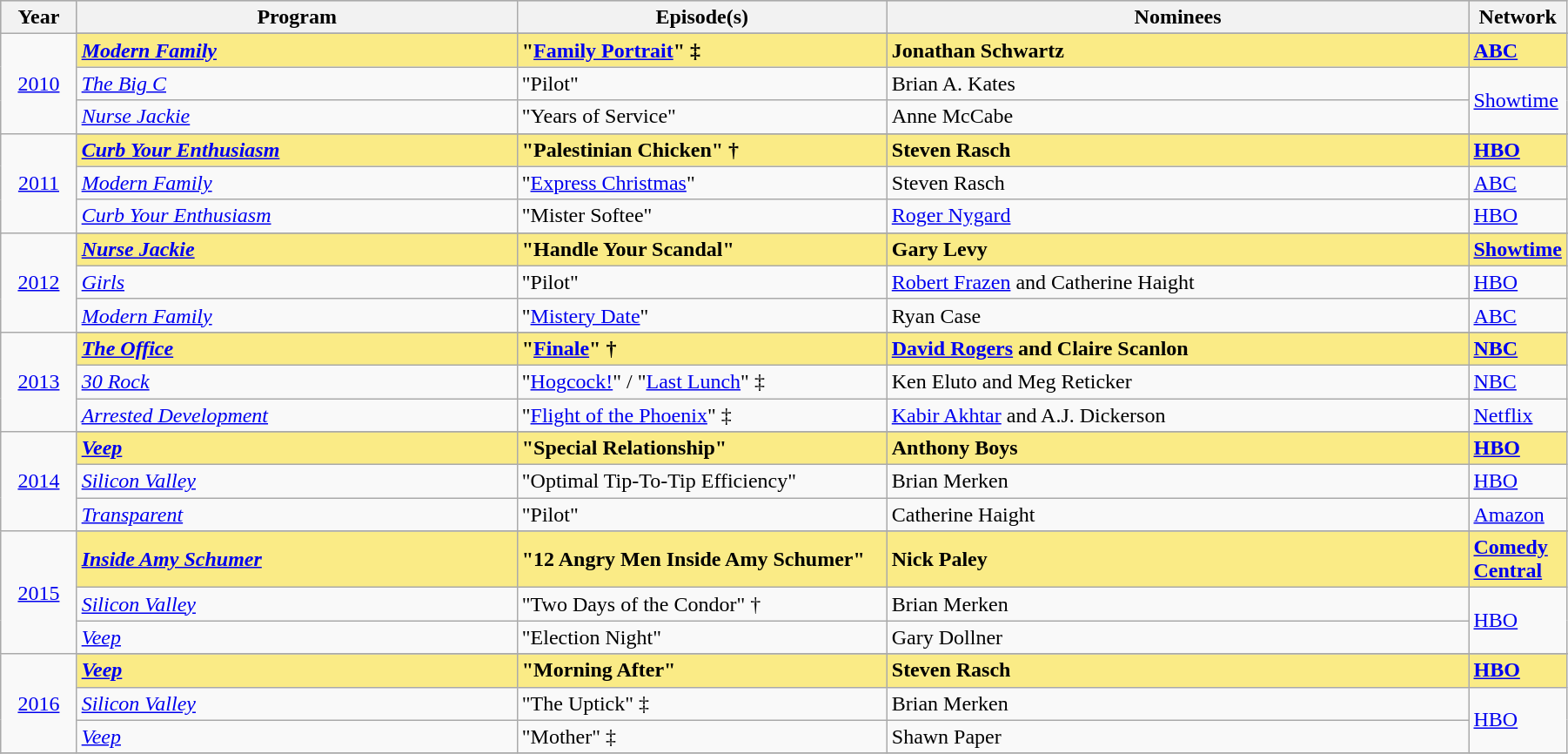<table class="wikitable" style="width:95%">
<tr bgcolor="#bebebe">
<th width="5%">Year</th>
<th width="30%">Program</th>
<th width="25%">Episode(s)</th>
<th width="40%">Nominees</th>
<th width="10%">Network</th>
</tr>
<tr>
<td rowspan=4 style="text-align:center"><a href='#'>2010</a><br></td>
</tr>
<tr style="background:#FAEB86">
<td><strong><em><a href='#'>Modern Family</a></em></strong></td>
<td><strong>"<a href='#'>Family Portrait</a>" ‡</strong></td>
<td><strong>Jonathan Schwartz</strong></td>
<td><strong><a href='#'>ABC</a></strong></td>
</tr>
<tr>
<td><em><a href='#'>The Big C</a></em></td>
<td>"Pilot"</td>
<td>Brian A. Kates</td>
<td rowspan="2"><a href='#'>Showtime</a></td>
</tr>
<tr>
<td><em><a href='#'>Nurse Jackie</a></em></td>
<td>"Years of Service"</td>
<td>Anne McCabe</td>
</tr>
<tr>
<td rowspan=4 style="text-align:center"><a href='#'>2011</a><br></td>
</tr>
<tr style="background:#FAEB86">
<td><strong><em><a href='#'>Curb Your Enthusiasm</a></em></strong></td>
<td><strong>"Palestinian Chicken" †</strong></td>
<td><strong>Steven Rasch</strong></td>
<td><strong><a href='#'>HBO</a></strong></td>
</tr>
<tr>
<td><em><a href='#'>Modern Family</a></em></td>
<td>"<a href='#'>Express Christmas</a>"</td>
<td>Steven Rasch</td>
<td><a href='#'>ABC</a></td>
</tr>
<tr>
<td><em><a href='#'>Curb Your Enthusiasm</a></em></td>
<td>"Mister Softee"</td>
<td><a href='#'>Roger Nygard</a></td>
<td><a href='#'>HBO</a></td>
</tr>
<tr>
<td rowspan=4 style="text-align:center"><a href='#'>2012</a><br></td>
</tr>
<tr style="background:#FAEB86">
<td><strong><em><a href='#'>Nurse Jackie</a></em></strong></td>
<td><strong>"Handle Your Scandal"</strong></td>
<td><strong>Gary Levy</strong></td>
<td><strong><a href='#'>Showtime</a></strong></td>
</tr>
<tr>
<td><em><a href='#'>Girls</a></em></td>
<td>"Pilot"</td>
<td><a href='#'>Robert Frazen</a> and Catherine Haight</td>
<td><a href='#'>HBO</a></td>
</tr>
<tr>
<td><em><a href='#'>Modern Family</a></em></td>
<td>"<a href='#'>Mistery Date</a>"</td>
<td>Ryan Case</td>
<td><a href='#'>ABC</a></td>
</tr>
<tr>
<td rowspan=4 style="text-align:center"><a href='#'>2013</a><br></td>
</tr>
<tr style="background:#FAEB86">
<td><strong><em><a href='#'>The Office</a></em></strong></td>
<td><strong>"<a href='#'>Finale</a>" †</strong></td>
<td><strong><a href='#'>David Rogers</a> and Claire Scanlon</strong></td>
<td><strong><a href='#'>NBC</a></strong></td>
</tr>
<tr>
<td><em><a href='#'>30 Rock</a></em></td>
<td>"<a href='#'>Hogcock!</a>" / "<a href='#'>Last Lunch</a>" ‡</td>
<td>Ken Eluto and Meg Reticker</td>
<td><a href='#'>NBC</a></td>
</tr>
<tr>
<td><em><a href='#'>Arrested Development</a></em></td>
<td>"<a href='#'>Flight of the Phoenix</a>" ‡</td>
<td><a href='#'>Kabir Akhtar</a> and A.J. Dickerson</td>
<td><a href='#'>Netflix</a></td>
</tr>
<tr>
<td rowspan=4 style="text-align:center"><a href='#'>2014</a><br></td>
</tr>
<tr style="background:#FAEB86">
<td><strong><em><a href='#'>Veep</a></em></strong></td>
<td><strong>"Special Relationship"</strong></td>
<td><strong>Anthony Boys</strong></td>
<td><strong><a href='#'>HBO</a></strong></td>
</tr>
<tr>
<td><em><a href='#'>Silicon Valley</a></em></td>
<td>"Optimal Tip-To-Tip Efficiency"</td>
<td>Brian Merken</td>
<td><a href='#'>HBO</a></td>
</tr>
<tr>
<td><em><a href='#'>Transparent</a></em></td>
<td>"Pilot"</td>
<td>Catherine Haight</td>
<td><a href='#'>Amazon</a></td>
</tr>
<tr>
<td rowspan=4 style="text-align:center"><a href='#'>2015</a><br></td>
</tr>
<tr style="background:#FAEB86">
<td><strong><em><a href='#'>Inside Amy Schumer</a></em></strong></td>
<td><strong>"12 Angry Men Inside Amy Schumer"</strong></td>
<td><strong>Nick Paley</strong></td>
<td><strong><a href='#'>Comedy Central</a></strong></td>
</tr>
<tr>
<td><em><a href='#'>Silicon Valley</a></em></td>
<td>"Two Days of the Condor" †</td>
<td>Brian Merken</td>
<td rowspan="2"><a href='#'>HBO</a></td>
</tr>
<tr>
<td><em><a href='#'>Veep</a></em></td>
<td>"Election Night"</td>
<td>Gary Dollner</td>
</tr>
<tr>
<td rowspan=4 style="text-align:center"><a href='#'>2016</a><br></td>
</tr>
<tr style="background:#FAEB86">
<td><strong><em><a href='#'>Veep</a></em></strong></td>
<td><strong>"Morning After"</strong></td>
<td><strong>Steven Rasch</strong></td>
<td><strong><a href='#'>HBO</a></strong></td>
</tr>
<tr>
<td><em><a href='#'>Silicon Valley</a></em></td>
<td>"The Uptick" ‡</td>
<td>Brian Merken</td>
<td rowspan="2"><a href='#'>HBO</a></td>
</tr>
<tr>
<td><em><a href='#'>Veep</a></em></td>
<td>"Mother" ‡</td>
<td>Shawn Paper</td>
</tr>
<tr>
</tr>
</table>
